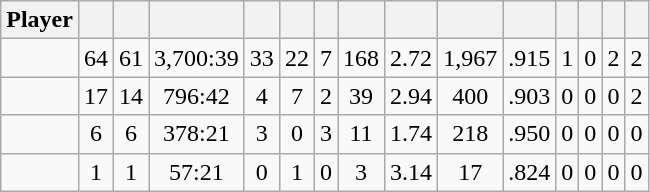<table class="wikitable sortable" style="text-align:center;">
<tr>
<th>Player</th>
<th></th>
<th></th>
<th></th>
<th></th>
<th></th>
<th></th>
<th></th>
<th></th>
<th></th>
<th></th>
<th></th>
<th></th>
<th></th>
<th></th>
</tr>
<tr>
<td></td>
<td>64</td>
<td>61</td>
<td>3,700:39</td>
<td>33</td>
<td>22</td>
<td>7</td>
<td>168</td>
<td>2.72</td>
<td>1,967</td>
<td>.915</td>
<td>1</td>
<td>0</td>
<td>2</td>
<td>2</td>
</tr>
<tr>
<td></td>
<td>17</td>
<td>14</td>
<td>796:42</td>
<td>4</td>
<td>7</td>
<td>2</td>
<td>39</td>
<td>2.94</td>
<td>400</td>
<td>.903</td>
<td>0</td>
<td>0</td>
<td>0</td>
<td>2</td>
</tr>
<tr>
<td></td>
<td>6</td>
<td>6</td>
<td>378:21</td>
<td>3</td>
<td>0</td>
<td>3</td>
<td>11</td>
<td>1.74</td>
<td>218</td>
<td>.950</td>
<td>0</td>
<td>0</td>
<td>0</td>
<td>0</td>
</tr>
<tr>
<td></td>
<td>1</td>
<td>1</td>
<td>57:21</td>
<td>0</td>
<td>1</td>
<td>0</td>
<td>3</td>
<td>3.14</td>
<td>17</td>
<td>.824</td>
<td>0</td>
<td>0</td>
<td>0</td>
<td>0</td>
</tr>
</table>
